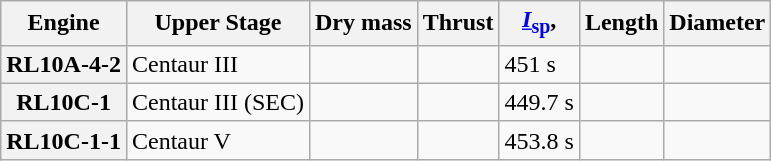<table class="sortable wikitable">
<tr>
<th scope="col">Engine</th>
<th scope="col">Upper Stage</th>
<th scope="col">Dry mass</th>
<th scope="col">Thrust</th>
<th scope="col"><a href='#'><em>I</em><sub>sp</sub></a>, </th>
<th scope="col">Length</th>
<th scope="col">Diameter</th>
</tr>
<tr>
<th scope="row">RL10A-4-2</th>
<td>Centaur III</td>
<td></td>
<td></td>
<td>451 s</td>
<td></td>
<td></td>
</tr>
<tr>
<th scope="row">RL10C-1</th>
<td>Centaur III (SEC)</td>
<td></td>
<td></td>
<td>449.7 s</td>
<td></td>
<td></td>
</tr>
<tr>
<th scope="row">RL10C-1-1</th>
<td>Centaur V</td>
<td></td>
<td></td>
<td>453.8 s</td>
<td></td>
<td></td>
</tr>
</table>
